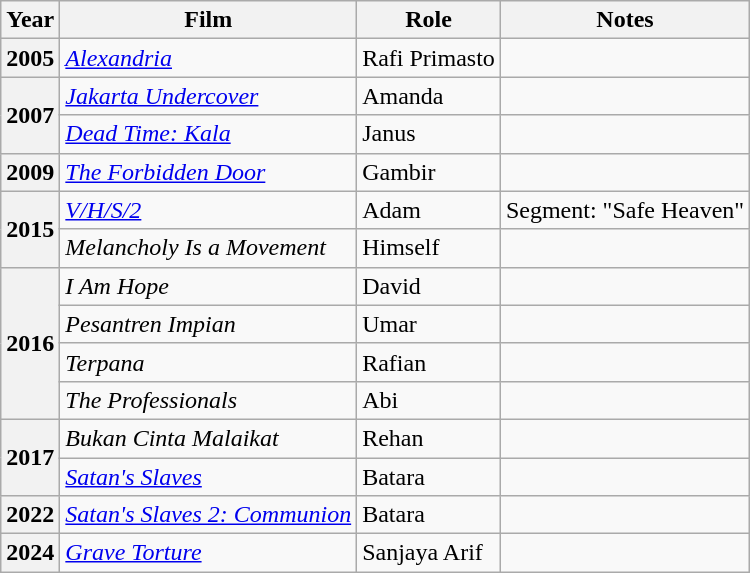<table class="wikitable">
<tr>
<th>Year</th>
<th>Film</th>
<th>Role</th>
<th>Notes</th>
</tr>
<tr>
<th>2005</th>
<td><em><a href='#'>Alexandria</a></em></td>
<td>Rafi Primasto</td>
<td></td>
</tr>
<tr>
<th rowspan="2">2007</th>
<td><em><a href='#'>Jakarta Undercover</a></em></td>
<td>Amanda</td>
<td></td>
</tr>
<tr>
<td><em><a href='#'>Dead Time: Kala</a></em></td>
<td>Janus</td>
<td></td>
</tr>
<tr>
<th>2009</th>
<td><em><a href='#'>The Forbidden Door</a></em></td>
<td>Gambir</td>
<td></td>
</tr>
<tr>
<th rowspan="2">2015</th>
<td><em><a href='#'>V/H/S/2</a></em></td>
<td>Adam</td>
<td>Segment: "Safe Heaven"</td>
</tr>
<tr>
<td><em>Melancholy Is a Movement</em></td>
<td>Himself</td>
<td></td>
</tr>
<tr>
<th rowspan="4">2016</th>
<td><em>I Am Hope</em></td>
<td>David</td>
<td></td>
</tr>
<tr>
<td><em>Pesantren Impian</em></td>
<td>Umar</td>
<td></td>
</tr>
<tr>
<td><em>Terpana</em></td>
<td>Rafian</td>
<td></td>
</tr>
<tr>
<td><em>The Professionals</em></td>
<td>Abi</td>
<td></td>
</tr>
<tr>
<th rowspan="2">2017</th>
<td><em>Bukan Cinta Malaikat</em></td>
<td>Rehan</td>
<td></td>
</tr>
<tr>
<td><em><a href='#'>Satan's Slaves</a></em></td>
<td>Batara</td>
<td></td>
</tr>
<tr>
<th>2022</th>
<td><em><a href='#'>Satan's Slaves 2: Communion</a></em></td>
<td>Batara</td>
<td></td>
</tr>
<tr>
<th>2024</th>
<td><em><a href='#'>Grave Torture</a></em></td>
<td>Sanjaya Arif</td>
<td></td>
</tr>
</table>
